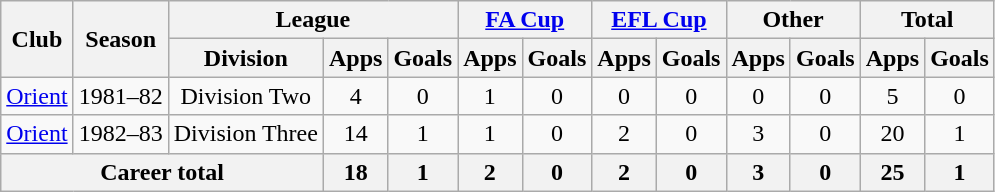<table class="wikitable" style="text-align:center;">
<tr>
<th rowspan="2">Club</th>
<th rowspan="2">Season</th>
<th colspan="3">League</th>
<th colspan="2"><a href='#'>FA Cup</a></th>
<th colspan="2"><a href='#'>EFL Cup</a></th>
<th colspan="2">Other</th>
<th colspan="2">Total</th>
</tr>
<tr>
<th>Division</th>
<th>Apps</th>
<th>Goals</th>
<th>Apps</th>
<th>Goals</th>
<th>Apps</th>
<th>Goals</th>
<th>Apps</th>
<th>Goals</th>
<th>Apps</th>
<th>Goals</th>
</tr>
<tr>
<td><a href='#'>Orient</a></td>
<td>1981–82</td>
<td>Division Two</td>
<td>4</td>
<td>0</td>
<td>1</td>
<td>0</td>
<td>0</td>
<td>0</td>
<td>0</td>
<td>0</td>
<td>5</td>
<td>0</td>
</tr>
<tr>
<td><a href='#'>Orient</a></td>
<td>1982–83</td>
<td>Division Three</td>
<td>14</td>
<td>1</td>
<td>1</td>
<td>0</td>
<td>2</td>
<td>0</td>
<td>3</td>
<td>0</td>
<td>20</td>
<td>1</td>
</tr>
<tr>
<th colspan="3">Career total</th>
<th>18</th>
<th>1</th>
<th>2</th>
<th>0</th>
<th>2</th>
<th>0</th>
<th>3</th>
<th>0</th>
<th>25</th>
<th>1</th>
</tr>
</table>
